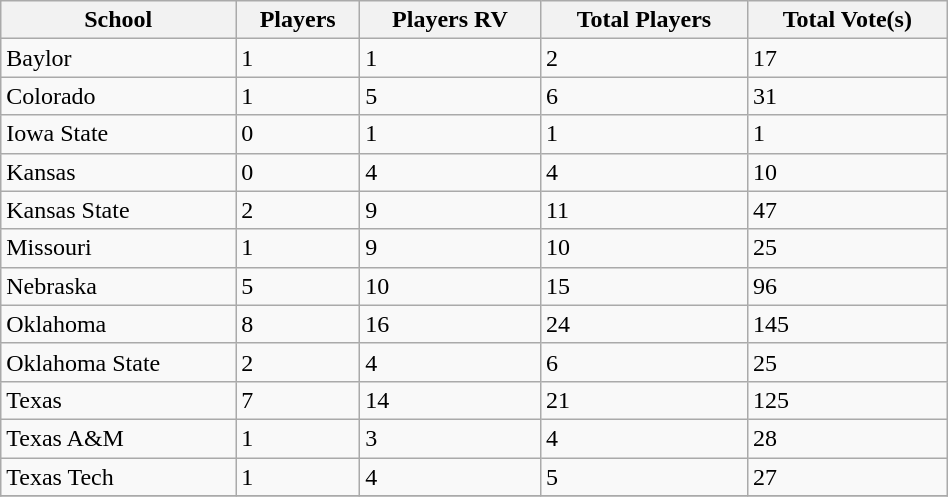<table class="wikitable sortable" style="width: 50%;">
<tr>
<th>School</th>
<th>Players</th>
<th>Players RV</th>
<th>Total Players</th>
<th>Total Vote(s)</th>
</tr>
<tr>
<td>Baylor</td>
<td>1</td>
<td>1</td>
<td>2</td>
<td>17</td>
</tr>
<tr>
<td>Colorado</td>
<td>1</td>
<td>5</td>
<td>6</td>
<td>31</td>
</tr>
<tr>
<td>Iowa State</td>
<td>0</td>
<td>1</td>
<td>1</td>
<td>1</td>
</tr>
<tr>
<td>Kansas</td>
<td>0</td>
<td>4</td>
<td>4</td>
<td>10</td>
</tr>
<tr>
<td>Kansas State</td>
<td>2</td>
<td>9</td>
<td>11</td>
<td>47</td>
</tr>
<tr>
<td>Missouri</td>
<td>1</td>
<td>9</td>
<td>10</td>
<td>25</td>
</tr>
<tr>
<td>Nebraska</td>
<td>5</td>
<td>10</td>
<td>15</td>
<td>96</td>
</tr>
<tr>
<td>Oklahoma</td>
<td>8</td>
<td>16</td>
<td>24</td>
<td>145</td>
</tr>
<tr>
<td>Oklahoma State</td>
<td>2</td>
<td>4</td>
<td>6</td>
<td>25</td>
</tr>
<tr>
<td>Texas</td>
<td>7</td>
<td>14</td>
<td>21</td>
<td>125</td>
</tr>
<tr>
<td>Texas A&M</td>
<td>1</td>
<td>3</td>
<td>4</td>
<td>28</td>
</tr>
<tr>
<td>Texas Tech</td>
<td>1</td>
<td>4</td>
<td>5</td>
<td>27</td>
</tr>
<tr>
</tr>
</table>
